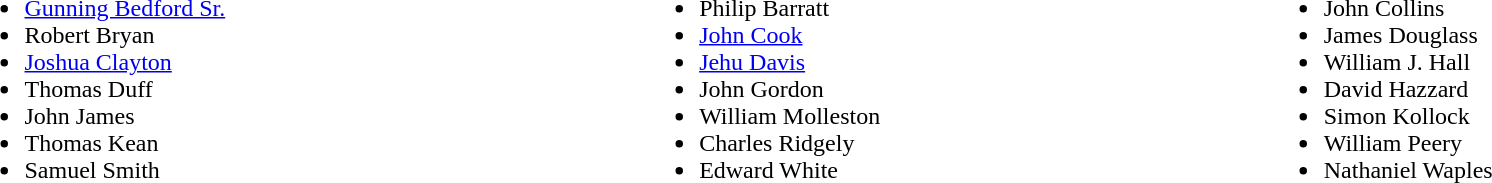<table width=100%>
<tr valign=top>
<td><br><ul><li><a href='#'>Gunning Bedford Sr.</a></li><li>Robert Bryan</li><li><a href='#'>Joshua Clayton</a></li><li>Thomas Duff</li><li>John James</li><li>Thomas Kean</li><li>Samuel Smith</li></ul></td>
<td><br><ul><li>Philip Barratt</li><li><a href='#'>John Cook</a></li><li><a href='#'>Jehu Davis</a></li><li>John Gordon</li><li>William Molleston</li><li>Charles Ridgely</li><li>Edward White</li></ul></td>
<td><br><ul><li>John Collins</li><li>James Douglass</li><li>William J. Hall</li><li>David Hazzard</li><li>Simon Kollock</li><li>William Peery</li><li>Nathaniel Waples</li></ul></td>
</tr>
</table>
